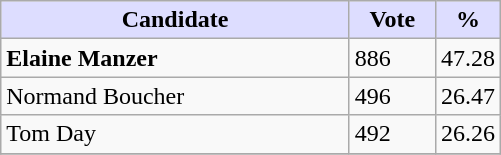<table class="wikitable">
<tr>
<th style="background:#ddf; width:225px;">Candidate</th>
<th style="background:#ddf; width:50px;">Vote</th>
<th style="background:#ddf; width:30px;">%</th>
</tr>
<tr>
<td><strong>Elaine Manzer</strong></td>
<td>886</td>
<td>47.28</td>
</tr>
<tr>
<td>Normand Boucher</td>
<td>496</td>
<td>26.47</td>
</tr>
<tr>
<td>Tom Day</td>
<td>492</td>
<td>26.26</td>
</tr>
<tr>
</tr>
</table>
